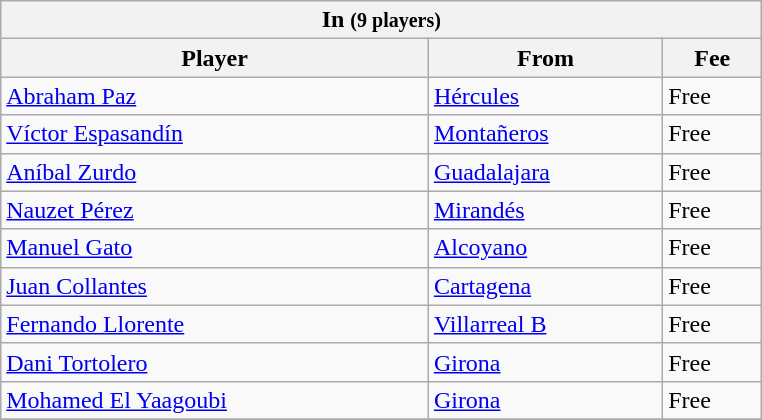<table class="wikitable collapsible collapsed">
<tr>
<th colspan="3" width="500"> <strong>In</strong> <small>(9 players)</small></th>
</tr>
<tr>
<th>Player</th>
<th>From</th>
<th>Fee</th>
</tr>
<tr>
<td> <a href='#'>Abraham Paz</a></td>
<td> <a href='#'>Hércules</a></td>
<td>Free</td>
</tr>
<tr>
<td> <a href='#'>Víctor Espasandín</a></td>
<td> <a href='#'>Montañeros</a></td>
<td>Free</td>
</tr>
<tr>
<td> <a href='#'>Aníbal Zurdo</a></td>
<td> <a href='#'>Guadalajara</a></td>
<td>Free</td>
</tr>
<tr>
<td> <a href='#'>Nauzet Pérez</a></td>
<td> <a href='#'>Mirandés</a></td>
<td>Free</td>
</tr>
<tr>
<td> <a href='#'>Manuel Gato</a></td>
<td> <a href='#'>Alcoyano</a></td>
<td>Free</td>
</tr>
<tr>
<td> <a href='#'>Juan Collantes</a></td>
<td> <a href='#'>Cartagena</a></td>
<td>Free</td>
</tr>
<tr>
<td> <a href='#'>Fernando Llorente</a></td>
<td> <a href='#'>Villarreal B</a></td>
<td>Free</td>
</tr>
<tr>
<td> <a href='#'>Dani Tortolero</a></td>
<td> <a href='#'>Girona</a></td>
<td>Free</td>
</tr>
<tr>
<td> <a href='#'>Mohamed El Yaagoubi</a></td>
<td> <a href='#'>Girona</a></td>
<td>Free</td>
</tr>
<tr>
</tr>
</table>
